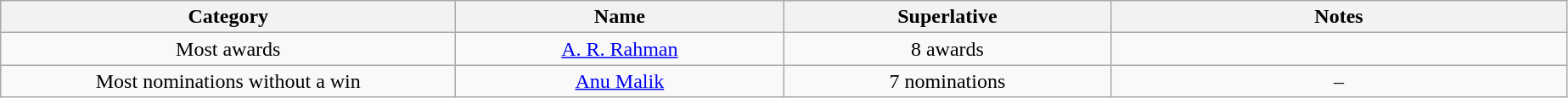<table class="wikitable" style="text-align: center">
<tr>
<th style="width:350px;">Category</th>
<th style="width:250px;">Name</th>
<th style="width:250px;">Superlative</th>
<th style="width:350px;">Notes</th>
</tr>
<tr>
<td>Most awards</td>
<td><a href='#'>A. R. Rahman</a></td>
<td>8 awards</td>
</tr>
<tr>
<td>Most nominations without a win</td>
<td><a href='#'>Anu Malik</a></td>
<td>7 nominations</td>
<td>–</td>
</tr>
</table>
